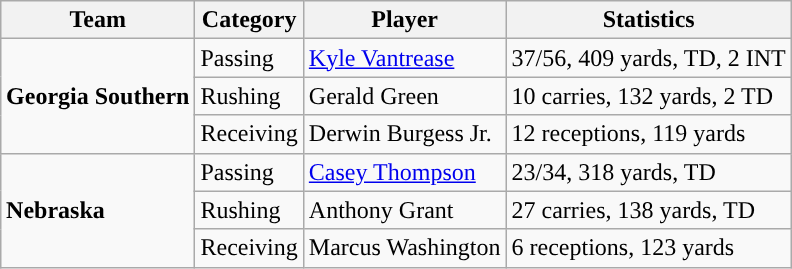<table class="wikitable" style="float: right;">
<tr>
<th>Team</th>
<th>Category</th>
<th>Player</th>
<th>Statistics</th>
</tr>
<tr>
<td rowspan=3><strong>Georgia Southern</strong></td>
<td>Passing</td>
<td><a href='#'>Kyle Vantrease</a></td>
<td>37/56, 409 yards, TD, 2 INT</td>
</tr>
<tr>
<td>Rushing</td>
<td>Gerald Green</td>
<td>10 carries, 132 yards, 2 TD</td>
</tr>
<tr>
<td>Receiving</td>
<td>Derwin Burgess Jr.</td>
<td>12 receptions, 119 yards</td>
</tr>
<tr>
<td rowspan=3><strong>Nebraska</strong></td>
<td>Passing</td>
<td><a href='#'>Casey Thompson</a></td>
<td>23/34, 318 yards, TD</td>
</tr>
<tr>
<td>Rushing</td>
<td>Anthony Grant</td>
<td>27 carries, 138 yards, TD</td>
</tr>
<tr>
<td>Receiving</td>
<td>Marcus Washington</td>
<td>6 receptions, 123 yards</td>
</tr>
</table>
